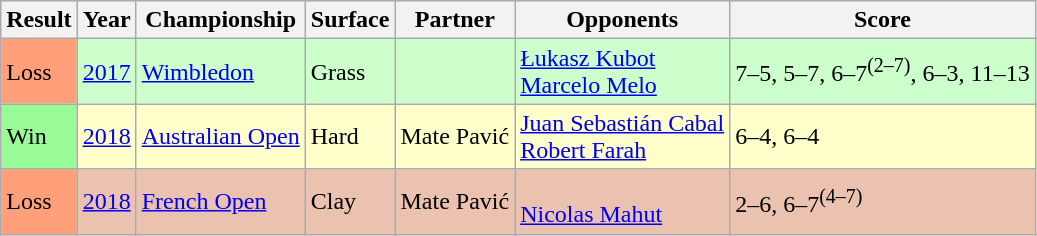<table class="sortable wikitable">
<tr>
<th>Result</th>
<th>Year</th>
<th>Championship</th>
<th>Surface</th>
<th>Partner</th>
<th>Opponents</th>
<th class="unsortable">Score</th>
</tr>
<tr style=background:#cfc>
<td bgcolor=FFA07A>Loss</td>
<td><a href='#'>2017</a></td>
<td><a href='#'>Wimbledon</a></td>
<td>Grass</td>
<td></td>
<td> <a href='#'>Łukasz Kubot</a><br> <a href='#'>Marcelo Melo</a></td>
<td>7–5, 5–7, 6–7<sup>(2–7)</sup>, 6–3, 11–13</td>
</tr>
<tr style=background:#ffc>
<td bgcolor=98fb98>Win</td>
<td><a href='#'>2018</a></td>
<td><a href='#'>Australian Open</a></td>
<td>Hard</td>
<td> Mate Pavić</td>
<td> <a href='#'>Juan Sebastián Cabal</a> <br> <a href='#'>Robert Farah</a></td>
<td>6–4, 6–4</td>
</tr>
<tr style=background:#ebc2af>
<td bgcolor=FFA07A>Loss</td>
<td><a href='#'>2018</a></td>
<td><a href='#'>French Open</a></td>
<td>Clay</td>
<td> Mate Pavić</td>
<td><br> <a href='#'>Nicolas Mahut</a></td>
<td>2–6, 6–7<sup>(4–7)</sup></td>
</tr>
</table>
